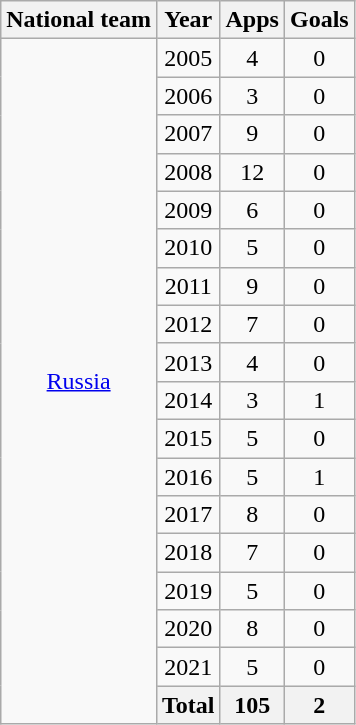<table class="wikitable" style="text-align:center">
<tr>
<th>National team</th>
<th>Year</th>
<th>Apps</th>
<th>Goals</th>
</tr>
<tr>
<td rowspan="18"><a href='#'>Russia</a></td>
<td>2005</td>
<td>4</td>
<td>0</td>
</tr>
<tr>
<td>2006</td>
<td>3</td>
<td>0</td>
</tr>
<tr>
<td>2007</td>
<td>9</td>
<td>0</td>
</tr>
<tr>
<td>2008</td>
<td>12</td>
<td>0</td>
</tr>
<tr>
<td>2009</td>
<td>6</td>
<td>0</td>
</tr>
<tr>
<td>2010</td>
<td>5</td>
<td>0</td>
</tr>
<tr>
<td>2011</td>
<td>9</td>
<td>0</td>
</tr>
<tr>
<td>2012</td>
<td>7</td>
<td>0</td>
</tr>
<tr>
<td>2013</td>
<td>4</td>
<td>0</td>
</tr>
<tr>
<td>2014</td>
<td>3</td>
<td>1</td>
</tr>
<tr>
<td>2015</td>
<td>5</td>
<td>0</td>
</tr>
<tr>
<td>2016</td>
<td>5</td>
<td>1</td>
</tr>
<tr>
<td>2017</td>
<td>8</td>
<td>0</td>
</tr>
<tr>
<td>2018</td>
<td>7</td>
<td>0</td>
</tr>
<tr>
<td>2019</td>
<td>5</td>
<td>0</td>
</tr>
<tr>
<td>2020</td>
<td>8</td>
<td>0</td>
</tr>
<tr>
<td>2021</td>
<td>5</td>
<td>0</td>
</tr>
<tr>
<th>Total</th>
<th>105</th>
<th>2</th>
</tr>
</table>
